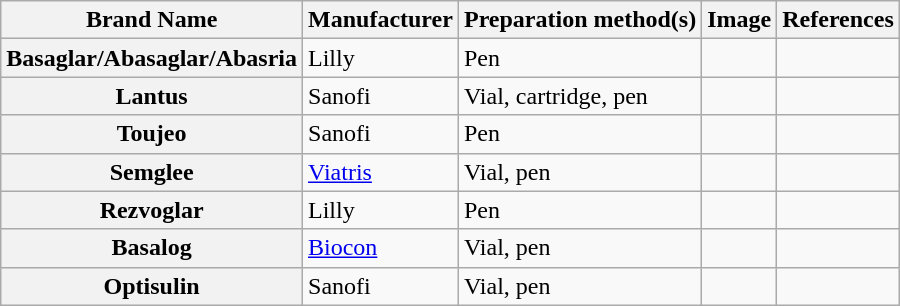<table class="wikitable sortable">
<tr>
<th scope=col>Brand Name</th>
<th scope=col>Manufacturer</th>
<th scope=col>Preparation method(s)</th>
<th scope=col>Image</th>
<th scope=col>References</th>
</tr>
<tr>
<th scope=row>Basaglar/Abasaglar/Abasria</th>
<td>Lilly</td>
<td>Pen</td>
<td></td>
<td></td>
</tr>
<tr>
<th scope=row>Lantus</th>
<td>Sanofi</td>
<td>Vial, cartridge, pen</td>
<td></td>
<td></td>
</tr>
<tr>
<th scope=row>Toujeo</th>
<td>Sanofi</td>
<td>Pen</td>
<td></td>
<td></td>
</tr>
<tr>
<th scope=row>Semglee</th>
<td><a href='#'>Viatris</a></td>
<td>Vial, pen</td>
<td></td>
<td></td>
</tr>
<tr>
<th scope=row>Rezvoglar</th>
<td>Lilly</td>
<td>Pen</td>
<td></td>
<td></td>
</tr>
<tr>
<th scope=row>Basalog</th>
<td><a href='#'>Biocon</a></td>
<td>Vial, pen</td>
<td></td>
<td></td>
</tr>
<tr>
<th scope=row>Optisulin</th>
<td>Sanofi</td>
<td>Vial, pen</td>
<td></td>
<td></td>
</tr>
</table>
